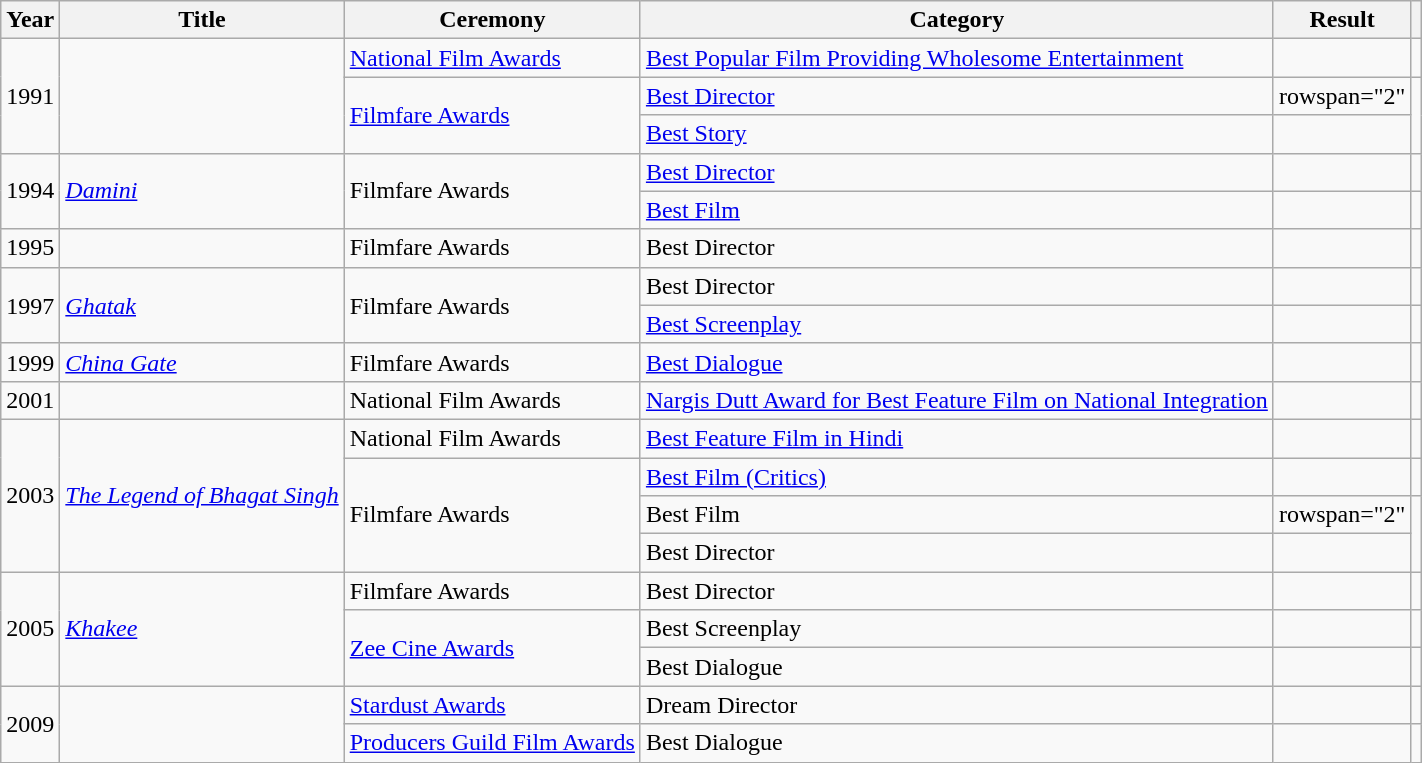<table class="wikitable sortable">
<tr>
<th scope="col">Year</th>
<th scope="col">Title</th>
<th scope="col">Ceremony</th>
<th scope="col">Category</th>
<th scope="col">Result</th>
<th scope="col" class="unsortable"></th>
</tr>
<tr>
<td rowspan="3">1991</td>
<td rowspan="3"></td>
<td><a href='#'>National Film Awards</a></td>
<td><a href='#'>Best Popular Film Providing Wholesome Entertainment</a></td>
<td></td>
<td></td>
</tr>
<tr>
<td rowspan="2"><a href='#'>Filmfare Awards</a></td>
<td><a href='#'>Best Director</a></td>
<td>rowspan="2" </td>
<td rowspan="2"></td>
</tr>
<tr>
<td><a href='#'>Best Story</a></td>
</tr>
<tr>
<td rowspan="2">1994</td>
<td rowspan="2"><em><a href='#'>Damini</a></em></td>
<td rowspan="2">Filmfare Awards</td>
<td><a href='#'>Best Director</a></td>
<td></td>
</tr>
<tr>
<td><a href='#'>Best Film</a></td>
<td></td>
<td></td>
</tr>
<tr>
<td>1995</td>
<td></td>
<td>Filmfare Awards</td>
<td>Best Director</td>
<td></td>
<td></td>
</tr>
<tr>
<td rowspan="2">1997</td>
<td rowspan="2"><em><a href='#'>Ghatak</a></em></td>
<td rowspan="2">Filmfare Awards</td>
<td>Best Director</td>
<td></td>
<td></td>
</tr>
<tr>
<td><a href='#'>Best Screenplay</a></td>
<td></td>
</tr>
<tr>
<td>1999</td>
<td><em><a href='#'>China Gate</a></em></td>
<td>Filmfare Awards</td>
<td><a href='#'>Best Dialogue</a></td>
<td></td>
<td></td>
</tr>
<tr>
<td>2001</td>
<td></td>
<td>National Film Awards</td>
<td><a href='#'>Nargis Dutt Award for Best Feature Film on National Integration</a></td>
<td></td>
<td></td>
</tr>
<tr>
<td rowspan="4">2003</td>
<td rowspan="4"><em><a href='#'>The Legend of Bhagat Singh</a></em></td>
<td>National Film Awards</td>
<td><a href='#'>Best Feature Film in Hindi</a></td>
<td></td>
<td></td>
</tr>
<tr>
<td rowspan="3">Filmfare Awards</td>
<td><a href='#'>Best Film (Critics)</a></td>
<td></td>
<td></td>
</tr>
<tr>
<td>Best Film</td>
<td>rowspan="2" </td>
<td rowspan="2"></td>
</tr>
<tr>
<td>Best Director</td>
</tr>
<tr>
<td rowspan="3">2005</td>
<td rowspan="3"><em><a href='#'>Khakee</a></em></td>
<td>Filmfare Awards</td>
<td>Best Director</td>
<td></td>
<td></td>
</tr>
<tr>
<td rowspan="2"><a href='#'>Zee Cine Awards</a></td>
<td>Best Screenplay</td>
<td></td>
<td></td>
</tr>
<tr>
<td>Best Dialogue</td>
<td></td>
<td></td>
</tr>
<tr>
<td rowspan="2">2009</td>
<td rowspan="2"></td>
<td><a href='#'>Stardust Awards</a></td>
<td>Dream Director</td>
<td></td>
<td></td>
</tr>
<tr>
<td><a href='#'>Producers Guild Film Awards</a></td>
<td>Best Dialogue</td>
<td></td>
<td></td>
</tr>
</table>
